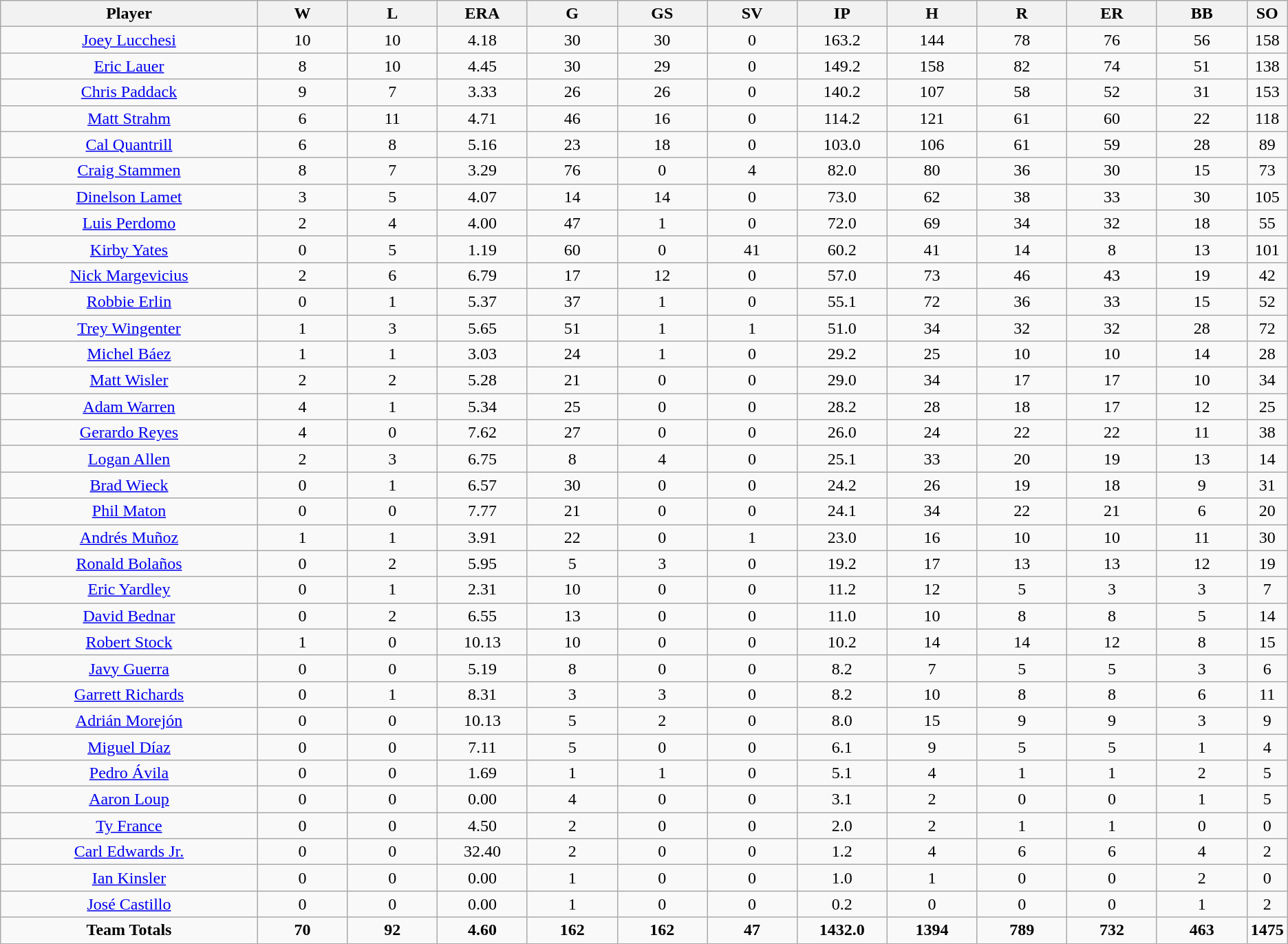<table class=wikitable style="text-align:center">
<tr>
<th bgcolor=#DDDDFF; width="20%">Player</th>
<th bgcolor=#DDDDFF; width="7%">W</th>
<th bgcolor=#DDDDFF; width="7%">L</th>
<th bgcolor=#DDDDFF; width="7%">ERA</th>
<th bgcolor=#DDDDFF; width="7%">G</th>
<th bgcolor=#DDDDFF; width="7%">GS</th>
<th bgcolor=#DDDDFF; width="7%">SV</th>
<th bgcolor=#DDDDFF; width="7%">IP</th>
<th bgcolor=#DDDDFF; width="7%">H</th>
<th bgcolor=#DDDDFF; width="7%">R</th>
<th bgcolor=#DDDDFF; width="7%">ER</th>
<th bgcolor=#DDDDFF; width="7%">BB</th>
<th bgcolor=#DDDDFF; width="7%">SO</th>
</tr>
<tr>
<td><a href='#'>Joey Lucchesi</a></td>
<td>10</td>
<td>10</td>
<td>4.18</td>
<td>30</td>
<td>30</td>
<td>0</td>
<td>163.2</td>
<td>144</td>
<td>78</td>
<td>76</td>
<td>56</td>
<td>158</td>
</tr>
<tr>
<td><a href='#'>Eric Lauer</a></td>
<td>8</td>
<td>10</td>
<td>4.45</td>
<td>30</td>
<td>29</td>
<td>0</td>
<td>149.2</td>
<td>158</td>
<td>82</td>
<td>74</td>
<td>51</td>
<td>138</td>
</tr>
<tr>
<td><a href='#'>Chris Paddack</a></td>
<td>9</td>
<td>7</td>
<td>3.33</td>
<td>26</td>
<td>26</td>
<td>0</td>
<td>140.2</td>
<td>107</td>
<td>58</td>
<td>52</td>
<td>31</td>
<td>153</td>
</tr>
<tr>
<td><a href='#'>Matt Strahm</a></td>
<td>6</td>
<td>11</td>
<td>4.71</td>
<td>46</td>
<td>16</td>
<td>0</td>
<td>114.2</td>
<td>121</td>
<td>61</td>
<td>60</td>
<td>22</td>
<td>118</td>
</tr>
<tr>
<td><a href='#'>Cal Quantrill</a></td>
<td>6</td>
<td>8</td>
<td>5.16</td>
<td>23</td>
<td>18</td>
<td>0</td>
<td>103.0</td>
<td>106</td>
<td>61</td>
<td>59</td>
<td>28</td>
<td>89</td>
</tr>
<tr>
<td><a href='#'>Craig Stammen</a></td>
<td>8</td>
<td>7</td>
<td>3.29</td>
<td>76</td>
<td>0</td>
<td>4</td>
<td>82.0</td>
<td>80</td>
<td>36</td>
<td>30</td>
<td>15</td>
<td>73</td>
</tr>
<tr>
<td><a href='#'>Dinelson Lamet</a></td>
<td>3</td>
<td>5</td>
<td>4.07</td>
<td>14</td>
<td>14</td>
<td>0</td>
<td>73.0</td>
<td>62</td>
<td>38</td>
<td>33</td>
<td>30</td>
<td>105</td>
</tr>
<tr>
<td><a href='#'>Luis Perdomo</a></td>
<td>2</td>
<td>4</td>
<td>4.00</td>
<td>47</td>
<td>1</td>
<td>0</td>
<td>72.0</td>
<td>69</td>
<td>34</td>
<td>32</td>
<td>18</td>
<td>55</td>
</tr>
<tr>
<td><a href='#'>Kirby Yates</a></td>
<td>0</td>
<td>5</td>
<td>1.19</td>
<td>60</td>
<td>0</td>
<td>41</td>
<td>60.2</td>
<td>41</td>
<td>14</td>
<td>8</td>
<td>13</td>
<td>101</td>
</tr>
<tr>
<td><a href='#'>Nick Margevicius</a></td>
<td>2</td>
<td>6</td>
<td>6.79</td>
<td>17</td>
<td>12</td>
<td>0</td>
<td>57.0</td>
<td>73</td>
<td>46</td>
<td>43</td>
<td>19</td>
<td>42</td>
</tr>
<tr>
<td><a href='#'>Robbie Erlin</a></td>
<td>0</td>
<td>1</td>
<td>5.37</td>
<td>37</td>
<td>1</td>
<td>0</td>
<td>55.1</td>
<td>72</td>
<td>36</td>
<td>33</td>
<td>15</td>
<td>52</td>
</tr>
<tr>
<td><a href='#'>Trey Wingenter</a></td>
<td>1</td>
<td>3</td>
<td>5.65</td>
<td>51</td>
<td>1</td>
<td>1</td>
<td>51.0</td>
<td>34</td>
<td>32</td>
<td>32</td>
<td>28</td>
<td>72</td>
</tr>
<tr>
<td><a href='#'>Michel Báez</a></td>
<td>1</td>
<td>1</td>
<td>3.03</td>
<td>24</td>
<td>1</td>
<td>0</td>
<td>29.2</td>
<td>25</td>
<td>10</td>
<td>10</td>
<td>14</td>
<td>28</td>
</tr>
<tr>
<td><a href='#'>Matt Wisler</a></td>
<td>2</td>
<td>2</td>
<td>5.28</td>
<td>21</td>
<td>0</td>
<td>0</td>
<td>29.0</td>
<td>34</td>
<td>17</td>
<td>17</td>
<td>10</td>
<td>34</td>
</tr>
<tr>
<td><a href='#'>Adam Warren</a></td>
<td>4</td>
<td>1</td>
<td>5.34</td>
<td>25</td>
<td>0</td>
<td>0</td>
<td>28.2</td>
<td>28</td>
<td>18</td>
<td>17</td>
<td>12</td>
<td>25</td>
</tr>
<tr>
<td><a href='#'>Gerardo Reyes</a></td>
<td>4</td>
<td>0</td>
<td>7.62</td>
<td>27</td>
<td>0</td>
<td>0</td>
<td>26.0</td>
<td>24</td>
<td>22</td>
<td>22</td>
<td>11</td>
<td>38</td>
</tr>
<tr>
<td><a href='#'>Logan Allen</a></td>
<td>2</td>
<td>3</td>
<td>6.75</td>
<td>8</td>
<td>4</td>
<td>0</td>
<td>25.1</td>
<td>33</td>
<td>20</td>
<td>19</td>
<td>13</td>
<td>14</td>
</tr>
<tr>
<td><a href='#'>Brad Wieck</a></td>
<td>0</td>
<td>1</td>
<td>6.57</td>
<td>30</td>
<td>0</td>
<td>0</td>
<td>24.2</td>
<td>26</td>
<td>19</td>
<td>18</td>
<td>9</td>
<td>31</td>
</tr>
<tr>
<td><a href='#'>Phil Maton</a></td>
<td>0</td>
<td>0</td>
<td>7.77</td>
<td>21</td>
<td>0</td>
<td>0</td>
<td>24.1</td>
<td>34</td>
<td>22</td>
<td>21</td>
<td>6</td>
<td>20</td>
</tr>
<tr>
<td><a href='#'>Andrés Muñoz</a></td>
<td>1</td>
<td>1</td>
<td>3.91</td>
<td>22</td>
<td>0</td>
<td>1</td>
<td>23.0</td>
<td>16</td>
<td>10</td>
<td>10</td>
<td>11</td>
<td>30</td>
</tr>
<tr>
<td><a href='#'>Ronald Bolaños</a></td>
<td>0</td>
<td>2</td>
<td>5.95</td>
<td>5</td>
<td>3</td>
<td>0</td>
<td>19.2</td>
<td>17</td>
<td>13</td>
<td>13</td>
<td>12</td>
<td>19</td>
</tr>
<tr>
<td><a href='#'>Eric Yardley</a></td>
<td>0</td>
<td>1</td>
<td>2.31</td>
<td>10</td>
<td>0</td>
<td>0</td>
<td>11.2</td>
<td>12</td>
<td>5</td>
<td>3</td>
<td>3</td>
<td>7</td>
</tr>
<tr>
<td><a href='#'>David Bednar</a></td>
<td>0</td>
<td>2</td>
<td>6.55</td>
<td>13</td>
<td>0</td>
<td>0</td>
<td>11.0</td>
<td>10</td>
<td>8</td>
<td>8</td>
<td>5</td>
<td>14</td>
</tr>
<tr>
<td><a href='#'>Robert Stock</a></td>
<td>1</td>
<td>0</td>
<td>10.13</td>
<td>10</td>
<td>0</td>
<td>0</td>
<td>10.2</td>
<td>14</td>
<td>14</td>
<td>12</td>
<td>8</td>
<td>15</td>
</tr>
<tr>
<td><a href='#'>Javy Guerra</a></td>
<td>0</td>
<td>0</td>
<td>5.19</td>
<td>8</td>
<td>0</td>
<td>0</td>
<td>8.2</td>
<td>7</td>
<td>5</td>
<td>5</td>
<td>3</td>
<td>6</td>
</tr>
<tr>
<td><a href='#'>Garrett Richards</a></td>
<td>0</td>
<td>1</td>
<td>8.31</td>
<td>3</td>
<td>3</td>
<td>0</td>
<td>8.2</td>
<td>10</td>
<td>8</td>
<td>8</td>
<td>6</td>
<td>11</td>
</tr>
<tr>
<td><a href='#'>Adrián Morejón</a></td>
<td>0</td>
<td>0</td>
<td>10.13</td>
<td>5</td>
<td>2</td>
<td>0</td>
<td>8.0</td>
<td>15</td>
<td>9</td>
<td>9</td>
<td>3</td>
<td>9</td>
</tr>
<tr>
<td><a href='#'>Miguel Díaz</a></td>
<td>0</td>
<td>0</td>
<td>7.11</td>
<td>5</td>
<td>0</td>
<td>0</td>
<td>6.1</td>
<td>9</td>
<td>5</td>
<td>5</td>
<td>1</td>
<td>4</td>
</tr>
<tr>
<td><a href='#'>Pedro Ávila</a></td>
<td>0</td>
<td>0</td>
<td>1.69</td>
<td>1</td>
<td>1</td>
<td>0</td>
<td>5.1</td>
<td>4</td>
<td>1</td>
<td>1</td>
<td>2</td>
<td>5</td>
</tr>
<tr>
<td><a href='#'>Aaron Loup</a></td>
<td>0</td>
<td>0</td>
<td>0.00</td>
<td>4</td>
<td>0</td>
<td>0</td>
<td>3.1</td>
<td>2</td>
<td>0</td>
<td>0</td>
<td>1</td>
<td>5</td>
</tr>
<tr>
<td><a href='#'>Ty France</a></td>
<td>0</td>
<td>0</td>
<td>4.50</td>
<td>2</td>
<td>0</td>
<td>0</td>
<td>2.0</td>
<td>2</td>
<td>1</td>
<td>1</td>
<td>0</td>
<td>0</td>
</tr>
<tr>
<td><a href='#'>Carl Edwards Jr.</a></td>
<td>0</td>
<td>0</td>
<td>32.40</td>
<td>2</td>
<td>0</td>
<td>0</td>
<td>1.2</td>
<td>4</td>
<td>6</td>
<td>6</td>
<td>4</td>
<td>2</td>
</tr>
<tr>
<td><a href='#'>Ian Kinsler</a></td>
<td>0</td>
<td>0</td>
<td>0.00</td>
<td>1</td>
<td>0</td>
<td>0</td>
<td>1.0</td>
<td>1</td>
<td>0</td>
<td>0</td>
<td>2</td>
<td>0</td>
</tr>
<tr>
<td><a href='#'>José Castillo</a></td>
<td>0</td>
<td>0</td>
<td>0.00</td>
<td>1</td>
<td>0</td>
<td>0</td>
<td>0.2</td>
<td>0</td>
<td>0</td>
<td>0</td>
<td>1</td>
<td>2</td>
</tr>
<tr>
<td><strong>Team Totals</strong></td>
<td><strong>70</strong></td>
<td><strong>92</strong></td>
<td><strong>4.60</strong></td>
<td><strong>162</strong></td>
<td><strong>162</strong></td>
<td><strong>47</strong></td>
<td><strong>1432.0</strong></td>
<td><strong>1394</strong></td>
<td><strong>789</strong></td>
<td><strong>732</strong></td>
<td><strong>463</strong></td>
<td><strong>1475</strong></td>
</tr>
</table>
